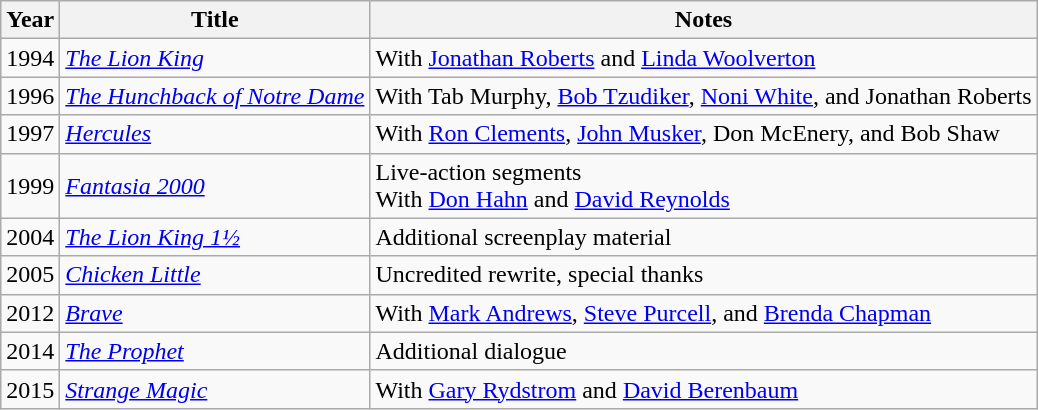<table class="wikitable sortable">
<tr>
<th>Year</th>
<th>Title</th>
<th class="unsortable">Notes</th>
</tr>
<tr>
<td>1994</td>
<td><em><a href='#'>The Lion King</a></em></td>
<td>With <a href='#'>Jonathan Roberts</a> and <a href='#'>Linda Woolverton</a></td>
</tr>
<tr>
<td>1996</td>
<td><em><a href='#'>The Hunchback of Notre Dame</a></em></td>
<td>With Tab Murphy, <a href='#'>Bob Tzudiker</a>, <a href='#'>Noni White</a>, and Jonathan Roberts</td>
</tr>
<tr>
<td>1997</td>
<td><em><a href='#'>Hercules</a></em></td>
<td>With <a href='#'>Ron Clements</a>, <a href='#'>John Musker</a>, Don McEnery, and Bob Shaw</td>
</tr>
<tr>
<td>1999</td>
<td><em><a href='#'>Fantasia 2000</a></em></td>
<td>Live-action segments<br>With <a href='#'>Don Hahn</a> and <a href='#'>David Reynolds</a></td>
</tr>
<tr>
<td>2004</td>
<td><em><a href='#'>The Lion King 1½</a></em></td>
<td>Additional screenplay material</td>
</tr>
<tr>
<td>2005</td>
<td><em><a href='#'>Chicken Little</a></em></td>
<td>Uncredited rewrite, special thanks</td>
</tr>
<tr>
<td>2012</td>
<td><em><a href='#'>Brave</a></em></td>
<td>With <a href='#'>Mark Andrews</a>, <a href='#'>Steve Purcell</a>, and <a href='#'>Brenda Chapman</a></td>
</tr>
<tr>
<td>2014</td>
<td><em><a href='#'>The Prophet</a></em></td>
<td>Additional dialogue</td>
</tr>
<tr>
<td>2015</td>
<td><em><a href='#'>Strange Magic</a></em></td>
<td>With <a href='#'>Gary Rydstrom</a> and <a href='#'>David Berenbaum</a></td>
</tr>
</table>
